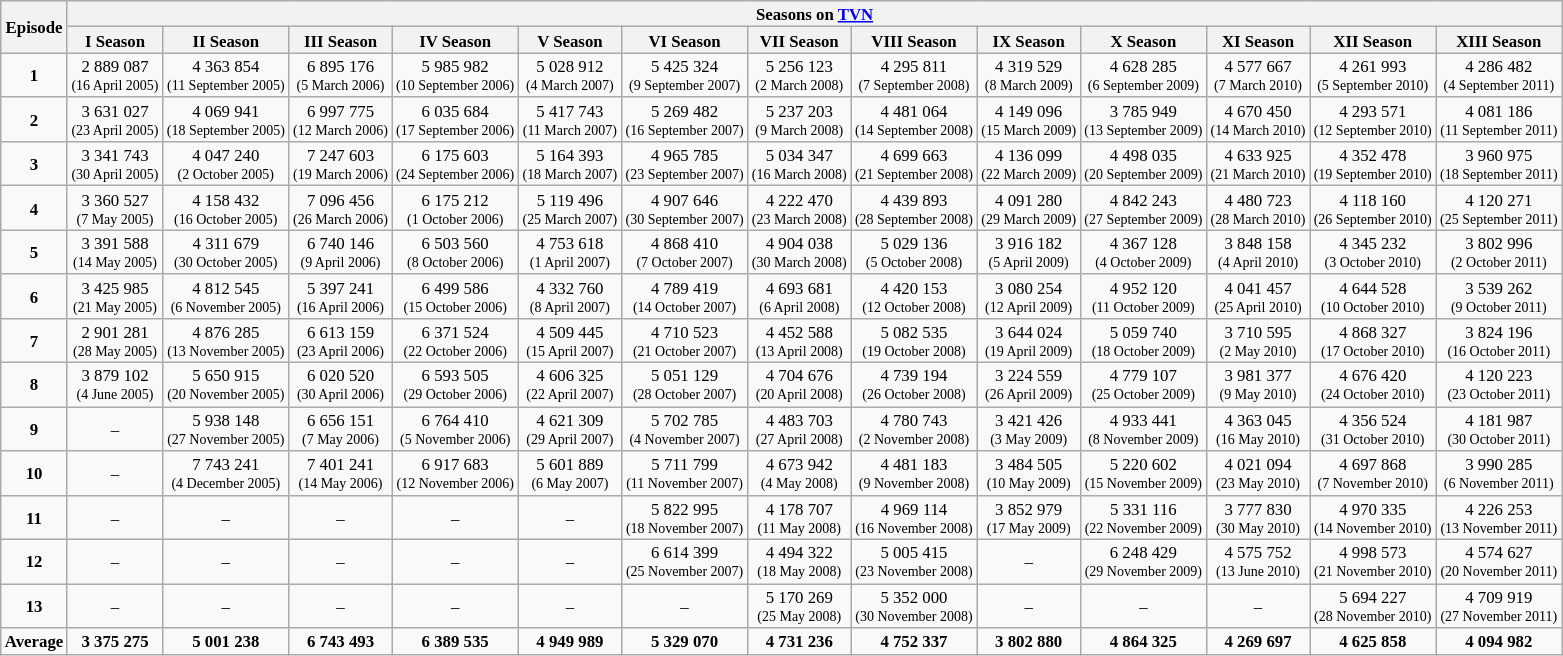<table class="wikitable" style="font-size:70%; text-align:center">
<tr>
<th rowspan="2">Episode</th>
<th colspan="13">Seasons on <a href='#'>TVN</a></th>
</tr>
<tr>
<th>I Season</th>
<th>II Season</th>
<th>III Season</th>
<th>IV Season</th>
<th>V Season</th>
<th>VI Season</th>
<th>VII Season</th>
<th>VIII Season</th>
<th>IX Season</th>
<th>X Season</th>
<th>XI Season</th>
<th>XII Season</th>
<th>XIII Season</th>
</tr>
<tr>
<td><strong>1</strong></td>
<td>2 889 087 <br> <small>(16 April 2005)</small></td>
<td>4 363 854 <br> <small>(11 September 2005)</small></td>
<td>6 895 176 <br> <small>(5 March 2006)</small></td>
<td>5 985 982 <br> <small>(10 September 2006)</small></td>
<td>5 028 912 <br> <small>(4 March 2007)</small></td>
<td>5 425 324 <br> <small>(9 September 2007)</small></td>
<td>5 256 123 <br> <small>(2 March 2008)</small></td>
<td>4 295 811 <br> <small>(7 September 2008)</small></td>
<td>4 319 529 <br> <small>(8 March 2009)</small></td>
<td>4 628 285 <br><small>(6 September 2009)</small></td>
<td>4 577 667 <br> <small>(7 March 2010)</small></td>
<td>4 261 993 <br><small>(5 September 2010)</small></td>
<td>4 286 482 <br><small>(4 September 2011)</small></td>
</tr>
<tr>
<td><strong>2</strong></td>
<td>3 631 027 <br> <small>(23 April 2005)</small></td>
<td>4 069 941 <br> <small>(18 September 2005)</small></td>
<td>6 997 775 <br> <small>(12 March 2006)</small></td>
<td>6 035 684 <br> <small>(17 September 2006)</small></td>
<td>5 417 743 <br> <small>(11 March 2007)</small></td>
<td>5 269 482 <br> <small>(16 September 2007)</small></td>
<td>5 237 203 <br> <small>(9 March 2008)</small></td>
<td>4 481 064 <br> <small>(14 September 2008)</small></td>
<td>4 149 096 <br> <small>(15 March 2009)</small></td>
<td>3 785 949 <br><small>(13 September 2009)</small></td>
<td>4 670 450 <br> <small>(14 March 2010)</small></td>
<td>4 293 571 <br><small>(12 September 2010)</small></td>
<td>4 081 186 <br><small>(11 September 2011)</small></td>
</tr>
<tr>
<td><strong>3</strong></td>
<td>3 341 743 <br> <small>(30 April 2005)</small></td>
<td>4 047 240 <br> <small>(2 October 2005)</small></td>
<td>7 247 603 <br> <small>(19 March 2006)</small></td>
<td>6 175 603 <br> <small>(24 September 2006)</small></td>
<td>5 164 393 <br> <small>(18 March 2007)</small></td>
<td>4 965 785 <br> <small>(23 September 2007)</small></td>
<td>5 034 347 <br> <small>(16 March 2008)</small></td>
<td>4 699 663 <br> <small>(21 September 2008)</small></td>
<td>4 136 099 <br> <small>(22 March 2009)</small></td>
<td>4 498 035 <br><small>(20 September 2009)</small></td>
<td>4 633 925 <br> <small>(21 March 2010)</small></td>
<td>4 352 478 <br><small>(19 September 2010)</small></td>
<td>3 960 975 <br><small>(18 September 2011)</small></td>
</tr>
<tr>
<td><strong>4</strong></td>
<td>3 360 527 <br> <small>(7 May 2005)</small></td>
<td>4 158 432 <br> <small>(16 October 2005)</small></td>
<td>7 096 456 <br> <small>(26 March 2006)</small></td>
<td>6 175 212 <br> <small>(1 October 2006)</small></td>
<td>5 119 496 <br> <small>(25 March 2007)</small></td>
<td>4 907 646 <br> <small>(30 September 2007)</small></td>
<td>4 222 470 <br> <small>(23 March 2008)</small></td>
<td>4 439 893 <br> <small>(28 September 2008)</small></td>
<td>4 091 280 <br> <small>(29 March 2009)</small></td>
<td>4 842 243 <br><small>(27 September 2009)</small></td>
<td>4 480 723 <br> <small>(28 March 2010)</small></td>
<td>4 118 160 <br><small>(26 September 2010)</small></td>
<td>4 120 271 <br><small>(25 September 2011)</small></td>
</tr>
<tr>
<td><strong>5</strong></td>
<td>3 391 588 <br> <small>(14 May 2005)</small></td>
<td>4 311 679 <br> <small>(30 October 2005)</small></td>
<td>6 740 146 <br> <small>(9 April 2006)</small></td>
<td>6 503 560 <br> <small>(8 October 2006)</small></td>
<td>4 753 618 <br> <small>(1 April 2007)</small></td>
<td>4 868 410 <br> <small>(7 October 2007)</small></td>
<td>4 904 038 <br> <small>(30 March 2008)</small></td>
<td>5 029 136 <br> <small>(5 October 2008)</small></td>
<td>3 916 182 <br> <small>(5 April 2009)</small></td>
<td>4 367 128 <br><small>(4 October 2009)</small></td>
<td>3 848 158 <br> <small>(4 April 2010)</small></td>
<td>4 345 232 <br><small>(3 October 2010)</small></td>
<td>3 802 996 <br><small>(2 October 2011)</small></td>
</tr>
<tr>
<td><strong>6</strong></td>
<td>3 425 985 <br> <small>(21 May 2005)</small></td>
<td>4 812 545 <br> <small>(6 November 2005)</small></td>
<td>5 397 241 <br> <small>(16 April 2006)</small></td>
<td>6 499 586 <br> <small>(15 October 2006)</small></td>
<td>4 332 760 <br> <small>(8 April 2007)</small></td>
<td>4 789 419 <br> <small>(14 October 2007)</small></td>
<td>4 693 681 <br> <small>(6 April 2008)</small></td>
<td>4 420 153 <br> <small>(12 October 2008)</small></td>
<td>3 080 254 <br> <small>(12 April 2009)</small></td>
<td>4 952 120 <br> <small>(11 October 2009)</small></td>
<td>4 041 457 <br> <small>(25 April 2010)</small></td>
<td>4 644 528 <br><small>(10 October 2010)</small></td>
<td>3 539 262 <br><small>(9 October 2011)</small></td>
</tr>
<tr>
<td><strong>7</strong></td>
<td>2 901 281 <br> <small>(28 May 2005)</small></td>
<td>4 876 285 <br> <small>(13 November 2005)</small></td>
<td>6 613 159 <br> <small>(23 April 2006)</small></td>
<td>6 371 524 <br> <small>(22 October 2006)</small></td>
<td>4 509 445 <br> <small>(15 April 2007)</small></td>
<td>4 710 523 <br> <small>(21 October 2007)</small></td>
<td>4 452 588 <br> <small>(13 April 2008)</small></td>
<td>5 082 535 <br> <small>(19 October 2008)</small></td>
<td>3 644 024 <br> <small>(19 April 2009)</small></td>
<td>5 059 740 <br> <small>(18 October 2009)</small></td>
<td>3 710 595 <br> <small>(2 May 2010)</small></td>
<td>4 868 327 <br><small>(17 October 2010)</small></td>
<td>3 824 196 <br><small>(16 October 2011)</small></td>
</tr>
<tr>
<td><strong>8</strong></td>
<td>3 879 102 <br> <small>(4 June 2005)</small></td>
<td>5 650 915 <br> <small>(20 November 2005)</small></td>
<td>6 020 520 <br> <small>(30 April 2006)</small></td>
<td>6 593 505 <br> <small>(29 October 2006)</small></td>
<td>4 606 325 <br> <small>(22 April 2007)</small></td>
<td>5 051 129 <br> <small>(28 October 2007)</small></td>
<td>4 704 676 <br> <small>(20 April 2008)</small></td>
<td>4 739 194 <br> <small>(26 October 2008)</small></td>
<td>3 224 559 <br> <small>(26 April 2009)</small></td>
<td>4 779 107 <br><small>(25 October 2009)</small></td>
<td>3 981 377 <br> <small>(9 May 2010)</small></td>
<td>4 676 420 <br><small>(24 October 2010)</small></td>
<td>4 120 223 <br><small>(23 October 2011)</small></td>
</tr>
<tr>
<td><strong>9</strong></td>
<td>–</td>
<td>5 938 148 <br> <small>(27 November 2005)</small></td>
<td>6 656 151 <br> <small>(7 May 2006)</small></td>
<td>6 764 410 <br> <small>(5 November 2006)</small></td>
<td>4 621 309 <br> <small>(29 April 2007)</small></td>
<td>5 702 785 <br> <small>(4 November 2007)</small></td>
<td>4 483 703 <br> <small>(27 April 2008)</small></td>
<td>4 780 743 <br> <small>(2 November 2008)</small></td>
<td>3 421 426 <br> <small>(3 May 2009)</small></td>
<td>4 933 441 <br><small>(8 November 2009)</small></td>
<td>4 363 045 <br> <small>(16 May 2010)</small></td>
<td>4 356 524 <br><small>(31 October 2010)</small></td>
<td>4 181 987 <br><small>(30 October 2011)</small></td>
</tr>
<tr>
<td><strong>10</strong></td>
<td>–</td>
<td>7 743 241 <br> <small>(4 December 2005)</small></td>
<td>7 401 241 <br> <small>(14 May 2006)</small></td>
<td>6 917 683 <br> <small>(12 November 2006)</small></td>
<td>5 601 889 <br> <small>(6 May 2007)</small></td>
<td>5 711 799 <br> <small>(11 November 2007)</small></td>
<td>4 673 942 <br> <small>(4 May 2008)</small></td>
<td>4 481 183 <br> <small>(9 November 2008)</small></td>
<td>3 484 505 <br> <small>(10 May 2009)</small></td>
<td>5 220 602 <br><small>(15 November 2009)</small></td>
<td>4 021 094 <br> <small>(23 May 2010)</small></td>
<td>4 697 868 <br><small>(7 November 2010)</small></td>
<td>3 990 285 <br><small>(6 November 2011)</small></td>
</tr>
<tr>
<td><strong>11</strong></td>
<td>–</td>
<td>–</td>
<td>–</td>
<td>–</td>
<td>–</td>
<td>5 822 995 <br> <small>(18 November 2007)</small></td>
<td>4 178 707 <br> <small>(11 May 2008)</small></td>
<td>4 969 114 <br> <small>(16 November 2008)</small></td>
<td>3 852 979 <br> <small>(17 May 2009)</small></td>
<td>5 331 116 <br><small>(22 November 2009)</small></td>
<td>3 777 830 <br> <small>(30 May 2010)</small></td>
<td>4 970 335 <br><small>(14 November 2010)</small></td>
<td>4 226 253 <br><small>(13 November 2011)</small></td>
</tr>
<tr>
<td><strong>12</strong></td>
<td>–</td>
<td>–</td>
<td>–</td>
<td>–</td>
<td>–</td>
<td>6 614 399 <br> <small>(25 November 2007)</small></td>
<td>4 494 322 <br> <small>(18 May 2008)</small></td>
<td>5 005 415 <br> <small>(23 November 2008)</small></td>
<td>–</td>
<td>6 248 429 <br><small>(29 November 2009)</small></td>
<td>4 575 752 <br> <small>(13 June 2010)</small></td>
<td>4 998 573 <br><small>(21 November 2010)</small></td>
<td>4 574 627 <br><small>(20 November 2011)</small></td>
</tr>
<tr>
<td><strong>13</strong></td>
<td>–</td>
<td>–</td>
<td>–</td>
<td>–</td>
<td>–</td>
<td>–</td>
<td>5 170 269 <br> <small>(25 May 2008)</small></td>
<td>5 352 000 <br> <small>(30 November 2008)</small></td>
<td>–</td>
<td>–</td>
<td>–</td>
<td>5 694 227 <br><small>(28 November 2010)</small></td>
<td>4 709 919 <br><small>(27 November 2011)</small></td>
</tr>
<tr>
<td><strong>Average</strong></td>
<td><strong>3 375 275</strong></td>
<td><strong>5 001 238</strong></td>
<td><strong>6 743 493</strong></td>
<td><strong>6 389 535</strong></td>
<td><strong>4 949 989</strong></td>
<td><strong>5 329 070</strong></td>
<td><strong>4 731 236</strong></td>
<td><strong>4 752 337</strong></td>
<td><strong>3 802 880</strong></td>
<td><strong>4 864 325</strong></td>
<td><strong>4 269 697</strong></td>
<td><strong>4 625 858</strong></td>
<td><strong>4 094 982</strong></td>
</tr>
</table>
